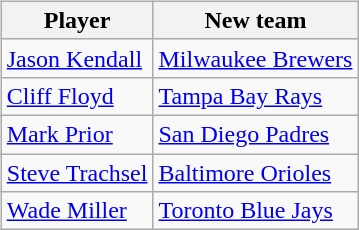<table cellspacing="10">
<tr>
<td valign="top"><br><table class="wikitable">
<tr>
<th>Player</th>
<th>New team</th>
</tr>
<tr>
<td><a href='#'>Jason Kendall</a></td>
<td><a href='#'>Milwaukee Brewers</a></td>
</tr>
<tr>
<td><a href='#'>Cliff Floyd</a></td>
<td><a href='#'>Tampa Bay Rays</a></td>
</tr>
<tr>
<td><a href='#'>Mark Prior</a></td>
<td><a href='#'>San Diego Padres</a></td>
</tr>
<tr>
<td><a href='#'>Steve Trachsel</a></td>
<td><a href='#'>Baltimore Orioles</a></td>
</tr>
<tr>
<td><a href='#'>Wade Miller</a></td>
<td><a href='#'>Toronto Blue Jays</a></td>
</tr>
</table>
</td>
</tr>
</table>
